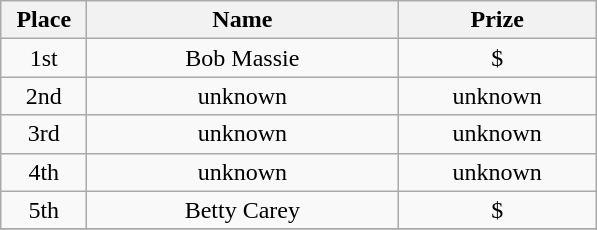<table class="wikitable">
<tr>
<th width="50">Place</th>
<th width="200">Name</th>
<th width="125">Prize</th>
</tr>
<tr>
<td align = "center">1st</td>
<td align = "center">Bob Massie</td>
<td align = "center">$</td>
</tr>
<tr>
<td align = "center">2nd</td>
<td align = "center">unknown</td>
<td align = "center">unknown</td>
</tr>
<tr>
<td align = "center">3rd</td>
<td align = "center">unknown</td>
<td align = "center">unknown</td>
</tr>
<tr>
<td align = "center">4th</td>
<td align = "center">unknown</td>
<td align = "center">unknown</td>
</tr>
<tr>
<td align = "center">5th</td>
<td align = "center">Betty Carey</td>
<td align = "center">$</td>
</tr>
<tr>
</tr>
</table>
